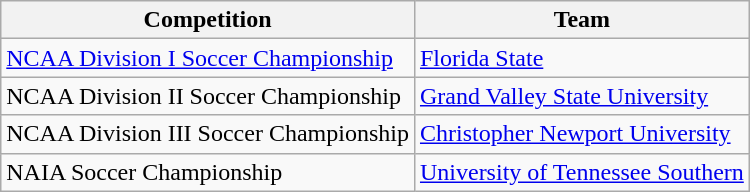<table class="wikitable">
<tr>
<th>Competition</th>
<th>Team</th>
</tr>
<tr>
<td><a href='#'>NCAA Division I Soccer Championship</a></td>
<td><a href='#'>Florida State</a></td>
</tr>
<tr>
<td>NCAA Division II Soccer Championship</td>
<td><a href='#'>Grand Valley State University</a></td>
</tr>
<tr>
<td>NCAA Division III Soccer Championship</td>
<td><a href='#'>Christopher Newport University</a></td>
</tr>
<tr>
<td>NAIA Soccer Championship</td>
<td><a href='#'>University of Tennessee Southern</a></td>
</tr>
</table>
